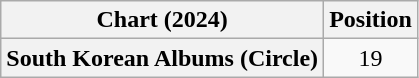<table class="wikitable plainrowheaders" style="text-align:center">
<tr>
<th scope="col">Chart (2024)</th>
<th scope="col">Position</th>
</tr>
<tr>
<th scope="row">South Korean Albums (Circle)</th>
<td>19</td>
</tr>
</table>
